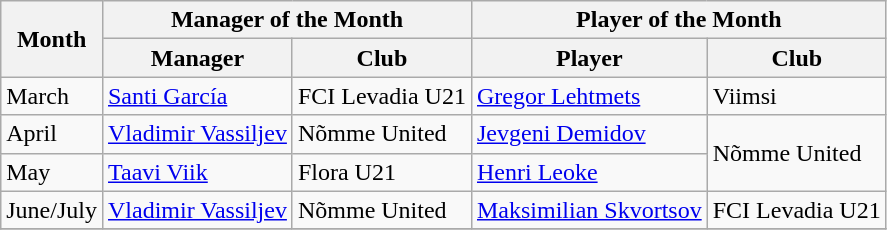<table class="wikitable">
<tr>
<th rowspan=2>Month</th>
<th colspan=2>Manager of the Month</th>
<th colspan=2>Player of the Month</th>
</tr>
<tr>
<th>Manager</th>
<th>Club</th>
<th>Player</th>
<th>Club</th>
</tr>
<tr>
<td>March</td>
<td> <a href='#'>Santi García</a></td>
<td>FCI Levadia U21</td>
<td> <a href='#'>Gregor Lehtmets</a></td>
<td>Viimsi</td>
</tr>
<tr>
<td>April</td>
<td> <a href='#'>Vladimir Vassiljev</a></td>
<td>Nõmme United</td>
<td> <a href='#'>Jevgeni Demidov</a></td>
<td rowspan=2>Nõmme United</td>
</tr>
<tr>
<td>May</td>
<td> <a href='#'>Taavi Viik</a></td>
<td>Flora U21</td>
<td> <a href='#'>Henri Leoke</a></td>
</tr>
<tr>
<td>June/July</td>
<td> <a href='#'>Vladimir Vassiljev</a></td>
<td>Nõmme United</td>
<td> <a href='#'>Maksimilian Skvortsov</a></td>
<td>FCI Levadia U21</td>
</tr>
<tr>
</tr>
</table>
